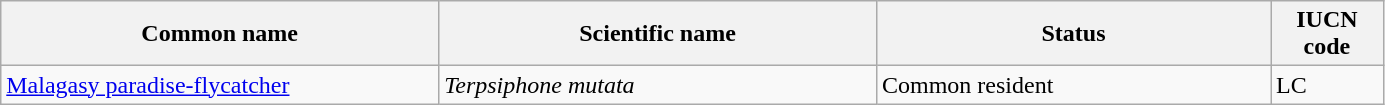<table width=73% class="wikitable sortable">
<tr>
<th width=20%>Common name</th>
<th width=20%>Scientific name</th>
<th width=18%>Status</th>
<th width=5%>IUCN code</th>
</tr>
<tr>
<td><a href='#'>Malagasy paradise-flycatcher</a></td>
<td><em>Terpsiphone mutata</em></td>
<td>Common resident</td>
<td>LC</td>
</tr>
</table>
